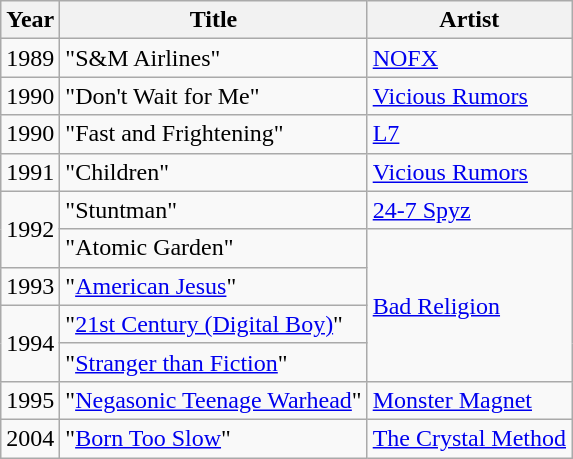<table class="wikitable">
<tr>
<th>Year</th>
<th>Title</th>
<th>Artist</th>
</tr>
<tr>
<td>1989</td>
<td>"S&M Airlines"</td>
<td><a href='#'>NOFX</a></td>
</tr>
<tr>
<td>1990</td>
<td>"Don't Wait for Me"</td>
<td rowspan=1><a href='#'>Vicious Rumors</a></td>
</tr>
<tr>
<td>1990</td>
<td>"Fast and Frightening"</td>
<td><a href='#'>L7</a></td>
</tr>
<tr>
<td>1991</td>
<td>"Children"</td>
<td><a href='#'>Vicious Rumors</a></td>
</tr>
<tr>
<td rowspan=2>1992</td>
<td>"Stuntman"</td>
<td><a href='#'>24-7 Spyz</a></td>
</tr>
<tr>
<td>"Atomic Garden"</td>
<td rowspan=4><a href='#'>Bad Religion</a></td>
</tr>
<tr>
<td>1993</td>
<td>"<a href='#'>American Jesus</a>"</td>
</tr>
<tr>
<td rowspan=2>1994</td>
<td>"<a href='#'>21st Century (Digital Boy)</a>"</td>
</tr>
<tr>
<td>"<a href='#'>Stranger than Fiction</a>"</td>
</tr>
<tr>
<td>1995</td>
<td>"<a href='#'>Negasonic Teenage Warhead</a>"</td>
<td><a href='#'>Monster Magnet</a></td>
</tr>
<tr>
<td>2004</td>
<td>"<a href='#'>Born Too Slow</a>"</td>
<td><a href='#'>The Crystal Method</a></td>
</tr>
</table>
